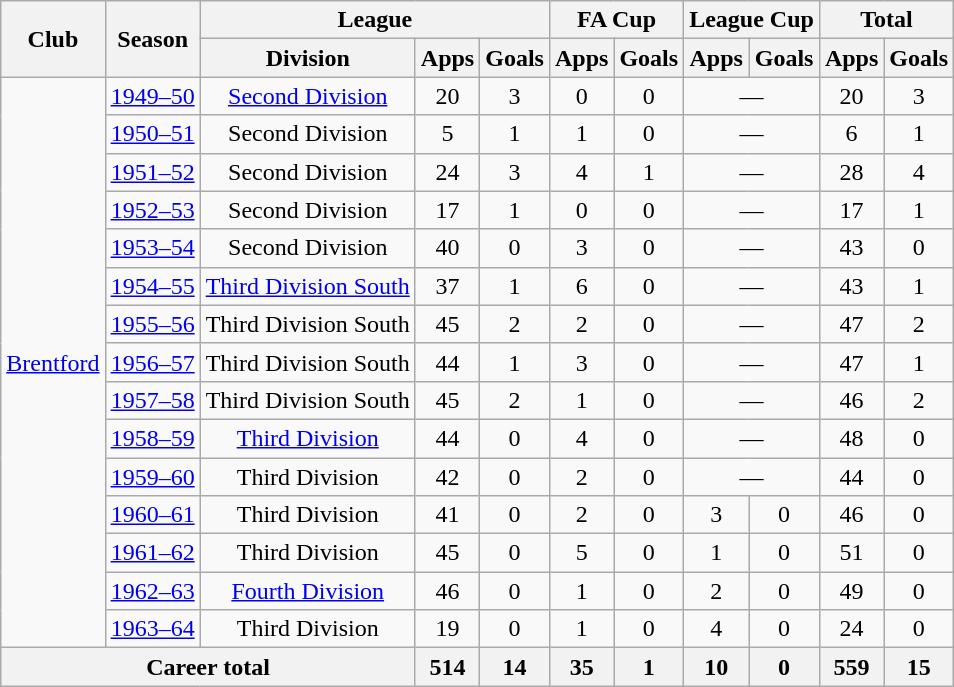<table class="wikitable" style="text-align: center;">
<tr>
<th rowspan="2">Club</th>
<th rowspan="2">Season</th>
<th colspan="3">League</th>
<th colspan="2">FA Cup</th>
<th colspan="2">League Cup</th>
<th colspan="2">Total</th>
</tr>
<tr>
<th>Division</th>
<th>Apps</th>
<th>Goals</th>
<th>Apps</th>
<th>Goals</th>
<th>Apps</th>
<th>Goals</th>
<th>Apps</th>
<th>Goals</th>
</tr>
<tr>
<td rowspan="15"><a href='#'>Brentford</a></td>
<td><a href='#'>1949–50</a></td>
<td><a href='#'>Second Division</a></td>
<td>20</td>
<td>3</td>
<td>0</td>
<td>0</td>
<td colspan="2">—</td>
<td>20</td>
<td>3</td>
</tr>
<tr>
<td><a href='#'>1950–51</a></td>
<td>Second Division</td>
<td>5</td>
<td>1</td>
<td>1</td>
<td>0</td>
<td colspan="2">—</td>
<td>6</td>
<td>1</td>
</tr>
<tr>
<td><a href='#'>1951–52</a></td>
<td>Second Division</td>
<td>24</td>
<td>3</td>
<td>4</td>
<td>1</td>
<td colspan="2">—</td>
<td>28</td>
<td>4</td>
</tr>
<tr>
<td><a href='#'>1952–53</a></td>
<td>Second Division</td>
<td>17</td>
<td>1</td>
<td>0</td>
<td>0</td>
<td colspan="2">—</td>
<td>17</td>
<td>1</td>
</tr>
<tr>
<td><a href='#'>1953–54</a></td>
<td>Second Division</td>
<td>40</td>
<td>0</td>
<td>3</td>
<td>0</td>
<td colspan="2">—</td>
<td>43</td>
<td>0</td>
</tr>
<tr>
<td><a href='#'>1954–55</a></td>
<td><a href='#'>Third Division South</a></td>
<td>37</td>
<td>1</td>
<td>6</td>
<td>0</td>
<td colspan="2">—</td>
<td>43</td>
<td>1</td>
</tr>
<tr>
<td><a href='#'>1955–56</a></td>
<td>Third Division South</td>
<td>45</td>
<td>2</td>
<td>2</td>
<td>0</td>
<td colspan="2">—</td>
<td>47</td>
<td>2</td>
</tr>
<tr>
<td><a href='#'>1956–57</a></td>
<td>Third Division South</td>
<td>44</td>
<td>1</td>
<td>3</td>
<td>0</td>
<td colspan="2">—</td>
<td>47</td>
<td>1</td>
</tr>
<tr>
<td><a href='#'>1957–58</a></td>
<td>Third Division South</td>
<td>45</td>
<td>2</td>
<td>1</td>
<td>0</td>
<td colspan="2">—</td>
<td>46</td>
<td>2</td>
</tr>
<tr>
<td><a href='#'>1958–59</a></td>
<td><a href='#'>Third Division</a></td>
<td>44</td>
<td>0</td>
<td>4</td>
<td>0</td>
<td colspan="2">—</td>
<td>48</td>
<td>0</td>
</tr>
<tr>
<td><a href='#'>1959–60</a></td>
<td>Third Division</td>
<td>42</td>
<td>0</td>
<td>2</td>
<td>0</td>
<td colspan="2">—</td>
<td>44</td>
<td>0</td>
</tr>
<tr>
<td><a href='#'>1960–61</a></td>
<td>Third Division</td>
<td>41</td>
<td>0</td>
<td>2</td>
<td>0</td>
<td>3</td>
<td>0</td>
<td>46</td>
<td>0</td>
</tr>
<tr>
<td><a href='#'>1961–62</a></td>
<td>Third Division</td>
<td>45</td>
<td>0</td>
<td>5</td>
<td>0</td>
<td>1</td>
<td>0</td>
<td>51</td>
<td>0</td>
</tr>
<tr>
<td><a href='#'>1962–63</a></td>
<td><a href='#'>Fourth Division</a></td>
<td>46</td>
<td>0</td>
<td>1</td>
<td>0</td>
<td>2</td>
<td>0</td>
<td>49</td>
<td>0</td>
</tr>
<tr>
<td><a href='#'>1963–64</a></td>
<td>Third Division</td>
<td>19</td>
<td>0</td>
<td>1</td>
<td>0</td>
<td>4</td>
<td>0</td>
<td>24</td>
<td>0</td>
</tr>
<tr>
<th colspan="3">Career total</th>
<th>514</th>
<th>14</th>
<th>35</th>
<th>1</th>
<th>10</th>
<th>0</th>
<th>559</th>
<th>15</th>
</tr>
</table>
